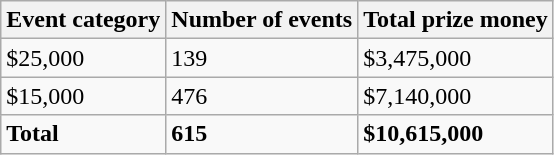<table class="wikitable">
<tr>
<th>Event category</th>
<th>Number of events</th>
<th>Total prize money</th>
</tr>
<tr>
<td>$25,000</td>
<td>139</td>
<td>$3,475,000</td>
</tr>
<tr>
<td>$15,000</td>
<td>476</td>
<td>$7,140,000</td>
</tr>
<tr>
<td><strong>Total</strong></td>
<td><strong>615</strong></td>
<td><strong>$10,615,000</strong></td>
</tr>
</table>
